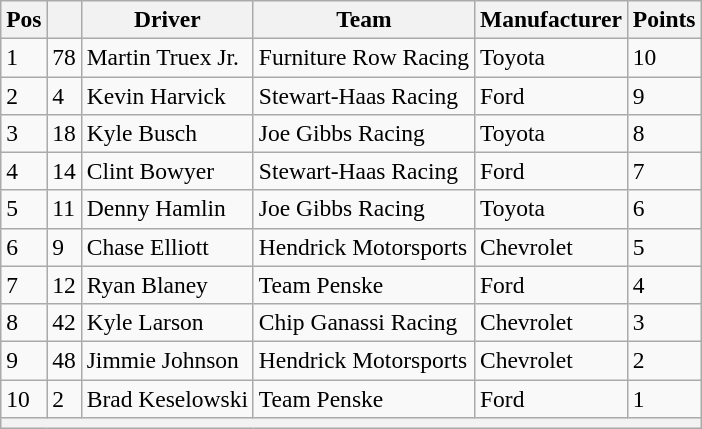<table class="wikitable" style="font-size:98%">
<tr>
<th>Pos</th>
<th></th>
<th>Driver</th>
<th>Team</th>
<th>Manufacturer</th>
<th>Points</th>
</tr>
<tr>
<td>1</td>
<td>78</td>
<td>Martin Truex Jr.</td>
<td>Furniture Row Racing</td>
<td>Toyota</td>
<td>10</td>
</tr>
<tr>
<td>2</td>
<td>4</td>
<td>Kevin Harvick</td>
<td>Stewart-Haas Racing</td>
<td>Ford</td>
<td>9</td>
</tr>
<tr>
<td>3</td>
<td>18</td>
<td>Kyle Busch</td>
<td>Joe Gibbs Racing</td>
<td>Toyota</td>
<td>8</td>
</tr>
<tr>
<td>4</td>
<td>14</td>
<td>Clint Bowyer</td>
<td>Stewart-Haas Racing</td>
<td>Ford</td>
<td>7</td>
</tr>
<tr>
<td>5</td>
<td>11</td>
<td>Denny Hamlin</td>
<td>Joe Gibbs Racing</td>
<td>Toyota</td>
<td>6</td>
</tr>
<tr>
<td>6</td>
<td>9</td>
<td>Chase Elliott</td>
<td>Hendrick Motorsports</td>
<td>Chevrolet</td>
<td>5</td>
</tr>
<tr>
<td>7</td>
<td>12</td>
<td>Ryan Blaney</td>
<td>Team Penske</td>
<td>Ford</td>
<td>4</td>
</tr>
<tr>
<td>8</td>
<td>42</td>
<td>Kyle Larson</td>
<td>Chip Ganassi Racing</td>
<td>Chevrolet</td>
<td>3</td>
</tr>
<tr>
<td>9</td>
<td>48</td>
<td>Jimmie Johnson</td>
<td>Hendrick Motorsports</td>
<td>Chevrolet</td>
<td>2</td>
</tr>
<tr>
<td>10</td>
<td>2</td>
<td>Brad Keselowski</td>
<td>Team Penske</td>
<td>Ford</td>
<td>1</td>
</tr>
<tr>
<th colspan="6"></th>
</tr>
</table>
